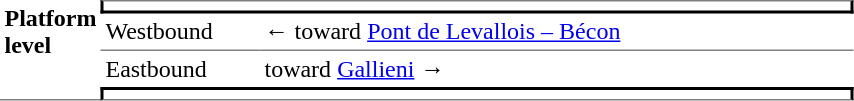<table border=0 cellspacing=0 cellpadding=3>
<tr>
<td style="border-bottom:solid 1px gray;" width=50 rowspan=10 valign=top><strong>Platform level</strong></td>
<td style="border-top:solid 1px gray;border-right:solid 2px black;border-left:solid 2px black;border-bottom:solid 2px black;text-align:center;" colspan=2></td>
</tr>
<tr>
<td style="border-bottom:solid 1px gray;" width=100>Westbound</td>
<td style="border-bottom:solid 1px gray;" width=390>←   toward <a href='#'>Pont de Levallois – Bécon</a> </td>
</tr>
<tr>
<td>Eastbound</td>
<td>   toward <a href='#'>Gallieni</a>  →</td>
</tr>
<tr>
<td style="border-top:solid 2px black;border-right:solid 2px black;border-left:solid 2px black;border-bottom:solid 1px gray;text-align:center;" colspan=2></td>
</tr>
</table>
